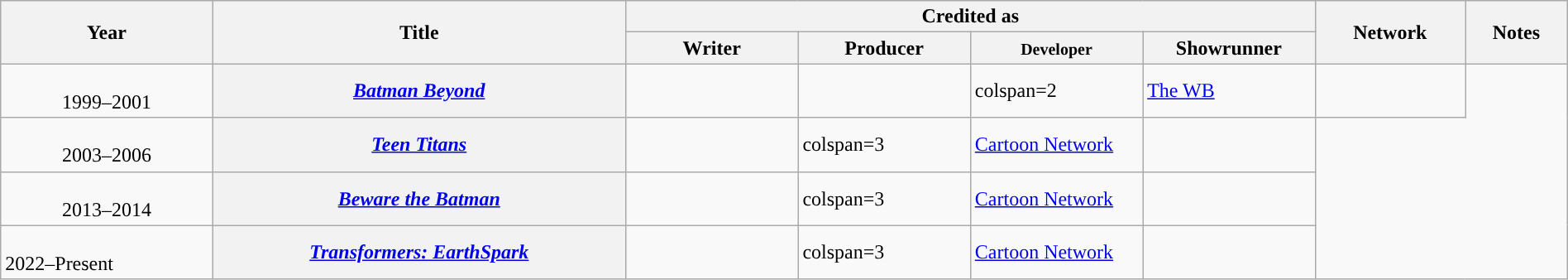<table class="wikitable plainrowheaders" style="margin-right:auto; margin-right:auto; width:100%;" style="text-align:center;">
<tr>
<th rowspan="2">Year</th>
<th rowspan="2">Title</th>
<th colspan="4">Credited as</th>
<th rowspan="2">Network</th>
<th rowspan="2">Notes</th>
</tr>
<tr>
<th width="11%">Writer</th>
<th width="11%">Producer</th>
<th width="11%"><small>Developer</small></th>
<th width="11%">Showrunner</th>
</tr>
<tr>
<td style="text-align:center;"><br>1999–2001</td>
<th scope="row"><em><a href='#'>Batman Beyond</a></em></th>
<td></td>
<td></td>
<td>colspan=2 </td>
<td><a href='#'>The WB</a></td>
<td></td>
</tr>
<tr>
<td style="text-align:center;"><br>2003–2006</td>
<th scope="row"><em><a href='#'>Teen Titans</a></em></th>
<td></td>
<td>colspan=3 </td>
<td><a href='#'>Cartoon Network</a></td>
<td></td>
</tr>
<tr>
<td style="text-align:center;"><br>2013–2014</td>
<th scope="row"><em><a href='#'>Beware the Batman</a></em></th>
<td></td>
<td>colspan=3 </td>
<td><a href='#'>Cartoon Network</a></td>
<td></td>
</tr>
<tr>
<td style="text-aling:center;"><br>2022–Present</td>
<th Scope="row"><em><a href='#'>Transformers: EarthSpark</a></em></th>
<td></td>
<td>colspan=3 </td>
<td><a href='#'>Cartoon Network</a></td>
<td></td>
</tr>
</table>
